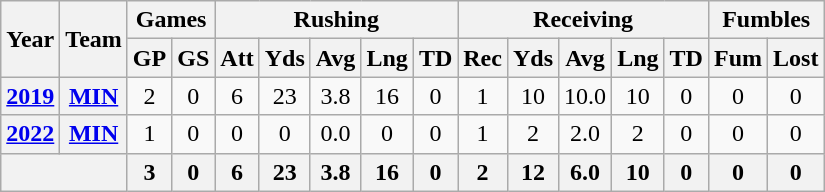<table class="wikitable" style="text-align:center">
<tr>
<th rowspan="2">Year</th>
<th rowspan="2">Team</th>
<th colspan="2">Games</th>
<th colspan="5">Rushing</th>
<th colspan="5">Receiving</th>
<th colspan="2">Fumbles</th>
</tr>
<tr>
<th>GP</th>
<th>GS</th>
<th>Att</th>
<th>Yds</th>
<th>Avg</th>
<th>Lng</th>
<th>TD</th>
<th>Rec</th>
<th>Yds</th>
<th>Avg</th>
<th>Lng</th>
<th>TD</th>
<th>Fum</th>
<th>Lost</th>
</tr>
<tr>
<th><a href='#'>2019</a></th>
<th><a href='#'>MIN</a></th>
<td>2</td>
<td>0</td>
<td>6</td>
<td>23</td>
<td>3.8</td>
<td>16</td>
<td>0</td>
<td>1</td>
<td>10</td>
<td>10.0</td>
<td>10</td>
<td>0</td>
<td>0</td>
<td>0</td>
</tr>
<tr>
<th><a href='#'>2022</a></th>
<th><a href='#'>MIN</a></th>
<td>1</td>
<td>0</td>
<td>0</td>
<td>0</td>
<td>0.0</td>
<td>0</td>
<td>0</td>
<td>1</td>
<td>2</td>
<td>2.0</td>
<td>2</td>
<td>0</td>
<td>0</td>
<td>0</td>
</tr>
<tr>
<th colspan="2"></th>
<th>3</th>
<th>0</th>
<th>6</th>
<th>23</th>
<th>3.8</th>
<th>16</th>
<th>0</th>
<th>2</th>
<th>12</th>
<th>6.0</th>
<th>10</th>
<th>0</th>
<th>0</th>
<th>0</th>
</tr>
</table>
